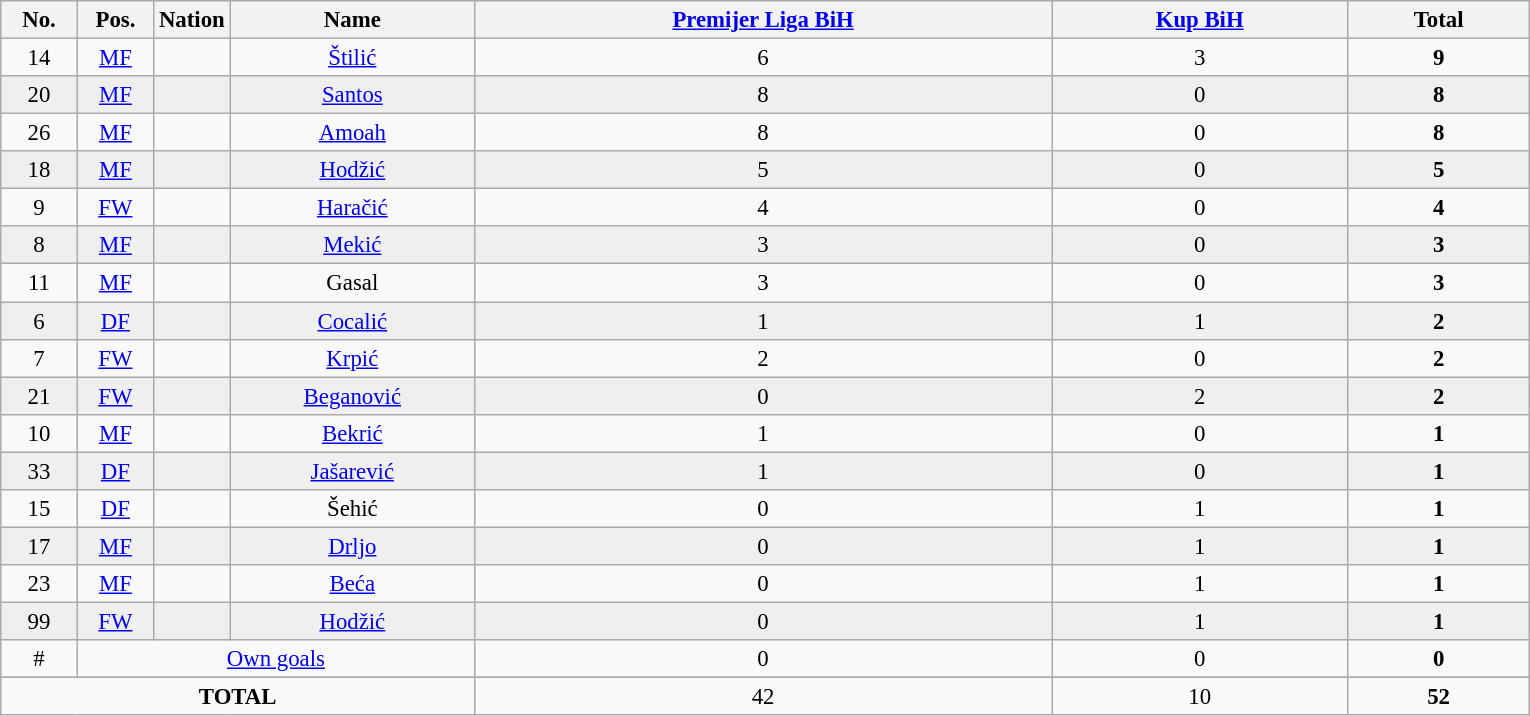<table class="wikitable sortable" style="font-size: 95%; text-align: center;">
<tr>
<th width="5%">No.</th>
<th width="5%">Pos.</th>
<th width="5%">Nation</th>
<th width="16%">Name</th>
<th><a href='#'>Premijer Liga BiH</a></th>
<th><a href='#'>Kup BiH</a></th>
<th>Total</th>
</tr>
<tr>
<td>14</td>
<td><a href='#'>MF</a></td>
<td></td>
<td><a href='#'>Štilić</a></td>
<td>6 </td>
<td>3 </td>
<td><strong>9</strong> </td>
</tr>
<tr bgcolor="#EFEFEF">
<td>20</td>
<td><a href='#'>MF</a></td>
<td></td>
<td><a href='#'>Santos</a></td>
<td>8 </td>
<td>0 </td>
<td><strong>8</strong> </td>
</tr>
<tr>
<td>26</td>
<td><a href='#'>MF</a></td>
<td></td>
<td><a href='#'>Amoah</a></td>
<td>8 </td>
<td>0 </td>
<td><strong>8</strong> </td>
</tr>
<tr bgcolor="#EFEFEF">
<td>18</td>
<td><a href='#'>MF</a></td>
<td></td>
<td><a href='#'>Hodžić</a></td>
<td>5 </td>
<td>0 </td>
<td><strong>5</strong> </td>
</tr>
<tr>
<td>9</td>
<td><a href='#'>FW</a></td>
<td></td>
<td><a href='#'>Haračić</a></td>
<td>4 </td>
<td>0 </td>
<td><strong>4</strong> </td>
</tr>
<tr bgcolor="#EFEFEF">
<td>8</td>
<td><a href='#'>MF</a></td>
<td></td>
<td><a href='#'>Mekić</a></td>
<td>3 </td>
<td>0 </td>
<td><strong>3</strong> </td>
</tr>
<tr>
<td>11</td>
<td><a href='#'>MF</a></td>
<td></td>
<td>Gasal</td>
<td>3 </td>
<td>0 </td>
<td><strong>3</strong> </td>
</tr>
<tr bgcolor="#EFEFEF">
<td>6</td>
<td><a href='#'>DF</a></td>
<td></td>
<td><a href='#'>Cocalić</a></td>
<td>1 </td>
<td>1 </td>
<td><strong>2</strong> </td>
</tr>
<tr>
<td>7</td>
<td><a href='#'>FW</a></td>
<td></td>
<td><a href='#'>Krpić</a></td>
<td>2 </td>
<td>0 </td>
<td><strong>2</strong> </td>
</tr>
<tr bgcolor="#EFEFEF">
<td>21</td>
<td><a href='#'>FW</a></td>
<td></td>
<td><a href='#'>Beganović</a></td>
<td>0 </td>
<td>2 </td>
<td><strong>2</strong> </td>
</tr>
<tr>
<td>10</td>
<td><a href='#'>MF</a></td>
<td></td>
<td><a href='#'>Bekrić</a></td>
<td>1 </td>
<td>0 </td>
<td><strong>1</strong> </td>
</tr>
<tr bgcolor="#EFEFEF">
<td>33</td>
<td><a href='#'>DF</a></td>
<td></td>
<td><a href='#'>Jašarević</a></td>
<td>1 </td>
<td>0 </td>
<td><strong>1</strong> </td>
</tr>
<tr>
<td>15</td>
<td><a href='#'>DF</a></td>
<td></td>
<td>Šehić</td>
<td>0 </td>
<td>1 </td>
<td><strong>1</strong> </td>
</tr>
<tr bgcolor="#EFEFEF">
<td>17</td>
<td><a href='#'>MF</a></td>
<td></td>
<td><a href='#'>Drljo</a></td>
<td>0 </td>
<td>1 </td>
<td><strong>1</strong> </td>
</tr>
<tr>
<td>23</td>
<td><a href='#'>MF</a></td>
<td></td>
<td><a href='#'>Beća</a></td>
<td>0 </td>
<td>1 </td>
<td><strong>1</strong> </td>
</tr>
<tr bgcolor="#EFEFEF">
<td>99</td>
<td><a href='#'>FW</a></td>
<td></td>
<td><a href='#'>Hodžić</a></td>
<td>0 </td>
<td>1 </td>
<td><strong>1</strong> </td>
</tr>
<tr>
<td>#</td>
<td colspan=3><a href='#'>Own goals</a></td>
<td>0 </td>
<td>0 </td>
<td><strong>0</strong> </td>
</tr>
<tr>
</tr>
<tr>
<td colspan=4><strong>TOTAL</strong></td>
<td>42 </td>
<td>10 </td>
<td><strong>52</strong> </td>
</tr>
</table>
